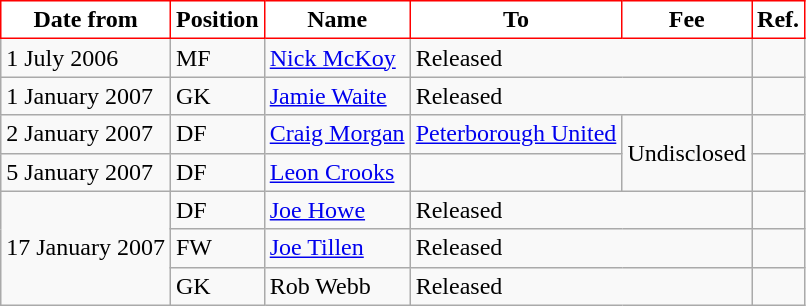<table class="wikitable">
<tr>
<th style="background:#FFFFFF; color:black; border:1px solid red;">Date from</th>
<th style="background:#FFFFFF; color:black; border:1px solid red;">Position</th>
<th style="background:#FFFFFF; color:black; border:1px solid red;">Name</th>
<th style="background:#FFFFFF; color:black; border:1px solid red;">To</th>
<th style="background:#FFFFFF; color:black; border:1px solid red;">Fee</th>
<th style="background:#FFFFFF; color:black; border:1px solid red;">Ref.</th>
</tr>
<tr>
<td>1 July 2006</td>
<td>MF</td>
<td> <a href='#'>Nick McKoy</a></td>
<td colspan="2">Released</td>
<td></td>
</tr>
<tr>
<td>1 January 2007</td>
<td>GK</td>
<td> <a href='#'>Jamie Waite</a></td>
<td colspan="2">Released</td>
<td></td>
</tr>
<tr>
<td>2 January 2007</td>
<td>DF</td>
<td> <a href='#'>Craig Morgan</a></td>
<td><a href='#'>Peterborough United</a></td>
<td rowspan="2">Undisclosed</td>
<td></td>
</tr>
<tr>
<td>5 January 2007</td>
<td>DF</td>
<td> <a href='#'>Leon Crooks</a></td>
<td></td>
<td></td>
</tr>
<tr>
<td rowspan="3">17 January 2007</td>
<td>DF</td>
<td> <a href='#'>Joe Howe</a></td>
<td colspan="2">Released</td>
<td></td>
</tr>
<tr>
<td>FW</td>
<td> <a href='#'>Joe Tillen</a></td>
<td colspan="2">Released</td>
<td></td>
</tr>
<tr>
<td>GK</td>
<td> Rob Webb</td>
<td colspan="2">Released</td>
<td></td>
</tr>
</table>
